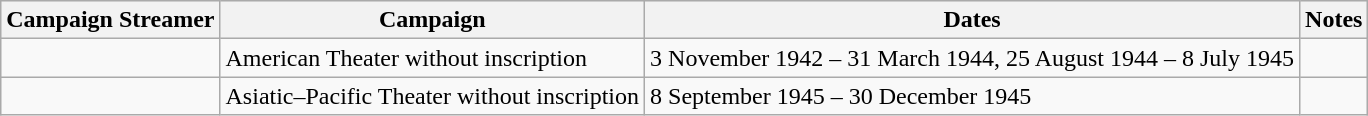<table class="wikitable">
<tr style="background:#efefef;">
<th>Campaign Streamer</th>
<th>Campaign</th>
<th>Dates</th>
<th>Notes</th>
</tr>
<tr>
<td></td>
<td>American Theater without inscription</td>
<td>3 November 1942 – 31 March 1944, 25 August 1944 – 8 July 1945</td>
<td></td>
</tr>
<tr>
<td></td>
<td>Asiatic–Pacific Theater without inscription</td>
<td>8 September 1945 – 30 December 1945</td>
<td></td>
</tr>
</table>
